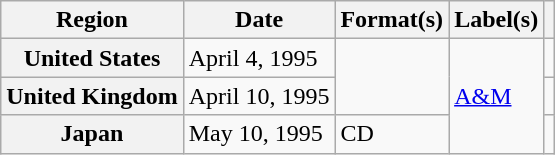<table class="wikitable plainrowheaders">
<tr>
<th scope="col">Region</th>
<th scope="col">Date</th>
<th scope="col">Format(s)</th>
<th scope="col">Label(s)</th>
<th scope="col"></th>
</tr>
<tr>
<th scope="row">United States</th>
<td>April 4, 1995</td>
<td rowspan="2"></td>
<td rowspan="3"><a href='#'>A&M</a></td>
<td></td>
</tr>
<tr>
<th scope="row">United Kingdom</th>
<td>April 10, 1995</td>
<td></td>
</tr>
<tr>
<th scope="row">Japan</th>
<td>May 10, 1995</td>
<td>CD</td>
<td></td>
</tr>
</table>
